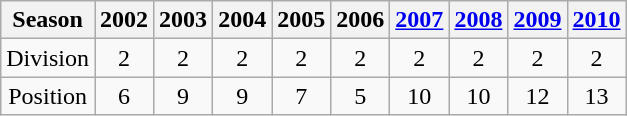<table class="wikitable" style="text-align: Center">
<tr>
<th>Season</th>
<th>2002</th>
<th>2003</th>
<th>2004</th>
<th>2005</th>
<th>2006</th>
<th><a href='#'>2007</a></th>
<th><a href='#'>2008</a></th>
<th><a href='#'>2009</a></th>
<th><a href='#'>2010</a></th>
</tr>
<tr>
<td>Division</td>
<td>2</td>
<td>2</td>
<td>2</td>
<td>2</td>
<td>2</td>
<td>2</td>
<td>2</td>
<td>2</td>
<td>2</td>
</tr>
<tr>
<td>Position</td>
<td>6</td>
<td>9</td>
<td>9</td>
<td>7</td>
<td>5</td>
<td>10</td>
<td>10</td>
<td>12</td>
<td>13</td>
</tr>
</table>
